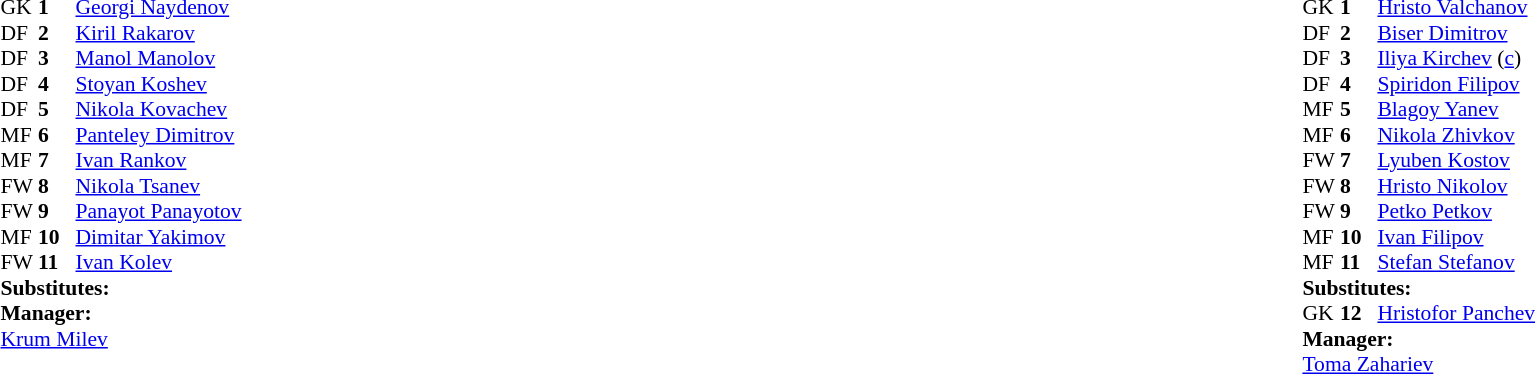<table style="width:100%">
<tr>
<td style="vertical-align:top;width:50%"><br><table style="font-size:90%" cellspacing="0" cellpadding="0">
<tr>
<th width="25"></th>
<th width="25"></th>
</tr>
<tr>
<td>GK</td>
<td><strong>1</strong></td>
<td> <a href='#'>Georgi Naydenov</a></td>
</tr>
<tr>
<td>DF</td>
<td><strong>2</strong></td>
<td> <a href='#'>Kiril Rakarov</a></td>
</tr>
<tr>
<td>DF</td>
<td><strong>3</strong></td>
<td> <a href='#'>Manol Manolov</a></td>
</tr>
<tr>
<td>DF</td>
<td><strong>4</strong></td>
<td> <a href='#'>Stoyan Koshev</a></td>
</tr>
<tr>
<td>DF</td>
<td><strong>5</strong></td>
<td> <a href='#'>Nikola Kovachev</a></td>
</tr>
<tr>
<td>MF</td>
<td><strong>6</strong></td>
<td> <a href='#'>Panteley Dimitrov</a></td>
</tr>
<tr>
<td>MF</td>
<td><strong>7</strong></td>
<td> <a href='#'>Ivan Rankov</a></td>
</tr>
<tr>
<td>FW</td>
<td><strong>8</strong></td>
<td> <a href='#'>Nikola Tsanev</a></td>
</tr>
<tr>
<td>FW</td>
<td><strong>9</strong></td>
<td> <a href='#'>Panayot Panayotov</a></td>
</tr>
<tr>
<td>MF</td>
<td><strong>10</strong></td>
<td> <a href='#'>Dimitar Yakimov</a></td>
</tr>
<tr>
<td>FW</td>
<td><strong>11</strong></td>
<td> <a href='#'>Ivan Kolev</a></td>
</tr>
<tr>
<td colspan=4><strong>Substitutes:</strong></td>
</tr>
<tr>
<td colspan=4><strong>Manager:</strong></td>
</tr>
<tr>
<td colspan="4"> <a href='#'>Krum Milev</a></td>
</tr>
</table>
</td>
<td valign="top"></td>
<td valign="top" width="50%"><br><table cellspacing="0" cellpadding="0" style="font-size:90%;margin:auto">
<tr>
<th width="25"></th>
<th width="25"></th>
</tr>
<tr>
<td>GK</td>
<td><strong>1</strong></td>
<td> <a href='#'>Hristo Valchanov</a></td>
<td></td>
<td></td>
</tr>
<tr>
<td>DF</td>
<td><strong>2</strong></td>
<td> <a href='#'>Biser Dimitrov</a></td>
</tr>
<tr>
<td>DF</td>
<td><strong>3</strong></td>
<td> <a href='#'>Iliya Kirchev</a> (<a href='#'>c</a>)</td>
</tr>
<tr>
<td>DF</td>
<td><strong>4</strong></td>
<td> <a href='#'>Spiridon Filipov</a></td>
</tr>
<tr>
<td>MF</td>
<td><strong>5</strong></td>
<td> <a href='#'>Blagoy Yanev</a></td>
</tr>
<tr>
<td>MF</td>
<td><strong>6</strong></td>
<td> <a href='#'>Nikola Zhivkov</a></td>
</tr>
<tr>
<td>FW</td>
<td><strong>7</strong></td>
<td> <a href='#'>Lyuben Kostov</a></td>
</tr>
<tr>
<td>FW</td>
<td><strong>8</strong></td>
<td> <a href='#'>Hristo Nikolov</a></td>
</tr>
<tr>
<td>FW</td>
<td><strong>9</strong></td>
<td> <a href='#'>Petko Petkov</a></td>
</tr>
<tr>
<td>MF</td>
<td><strong>10</strong></td>
<td> <a href='#'>Ivan Filipov</a></td>
</tr>
<tr>
<td>MF</td>
<td><strong>11</strong></td>
<td> <a href='#'>Stefan Stefanov</a></td>
</tr>
<tr>
<td colspan=4><strong>Substitutes:</strong></td>
</tr>
<tr>
<td>GK</td>
<td><strong>12</strong></td>
<td> <a href='#'>Hristofor Panchev</a></td>
<td></td>
<td></td>
</tr>
<tr>
<td colspan=4><strong>Manager:</strong></td>
</tr>
<tr>
<td colspan="4"> <a href='#'>Toma Zahariev</a></td>
</tr>
</table>
</td>
</tr>
</table>
